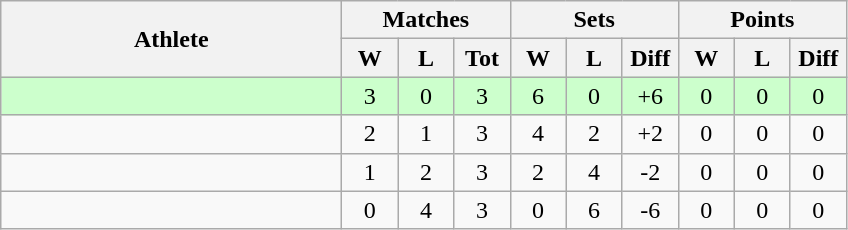<table class=wikitable style="text-align:center">
<tr>
<th rowspan=2 width=220>Athlete</th>
<th colspan=3 width=90>Matches</th>
<th colspan=3 width=90>Sets</th>
<th colspan=3 width=90>Points</th>
</tr>
<tr>
<th width=30>W</th>
<th width=30>L</th>
<th width=30>Tot</th>
<th width=30>W</th>
<th width=30>L</th>
<th width=30>Diff</th>
<th width=30>W</th>
<th width=30>L</th>
<th width=30>Diff</th>
</tr>
<tr bgcolor=ccffcc>
<td style="text-align:left"></td>
<td>3</td>
<td>0</td>
<td>3</td>
<td>6</td>
<td>0</td>
<td>+6</td>
<td>0</td>
<td>0</td>
<td>0</td>
</tr>
<tr>
<td style="text-align:left"></td>
<td>2</td>
<td>1</td>
<td>3</td>
<td>4</td>
<td>2</td>
<td>+2</td>
<td>0</td>
<td>0</td>
<td>0</td>
</tr>
<tr>
<td style="text-align:left"></td>
<td>1</td>
<td>2</td>
<td>3</td>
<td>2</td>
<td>4</td>
<td>-2</td>
<td>0</td>
<td>0</td>
<td>0</td>
</tr>
<tr>
<td style="text-align:left"></td>
<td>0</td>
<td>4</td>
<td>3</td>
<td>0</td>
<td>6</td>
<td>-6</td>
<td>0</td>
<td>0</td>
<td>0</td>
</tr>
</table>
